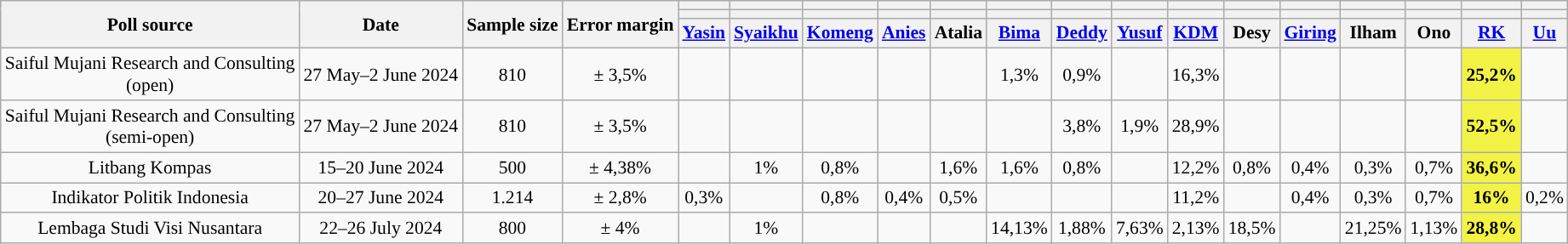<table class="wikitable sortable mw-datatable" style="text-align:center;font-size:90%;line-height:17px">
<tr>
<th rowspan="3">Poll source</th>
<th rowspan="3">Date</th>
<th rowspan="3">Sample size</th>
<th rowspan="3">Error margin</th>
<th></th>
<th></th>
<th></th>
<th></th>
<th></th>
<th></th>
<th></th>
<th></th>
<th></th>
<th></th>
<th></th>
<th></th>
<th></th>
<th></th>
<th></th>
</tr>
<tr>
<th style="background:"></th>
<th style="background:"></th>
<th style="background:"></th>
<th style="background:"></th>
<th style="background:"></th>
<th style="background:"></th>
<th style="background:"></th>
<th style="background:"></th>
<th style="background:"></th>
<th style="background:"></th>
<th style="background:"></th>
<th style="background:"></th>
<th style="background:"></th>
<th style="background:"></th>
<th style="background:"></th>
</tr>
<tr>
<th><a href='#'>Yasin</a></th>
<th><a href='#'>Syaikhu</a></th>
<th><a href='#'>Komeng</a></th>
<th><a href='#'>Anies</a></th>
<th>Atalia</th>
<th><a href='#'>Bima</a></th>
<th><a href='#'>Deddy</a></th>
<th><a href='#'>Yusuf</a></th>
<th><a href='#'>KDM</a></th>
<th>Desy</th>
<th><a href='#'>Giring</a></th>
<th>Ilham</th>
<th>Ono</th>
<th><a href='#'>RK</a></th>
<th><a href='#'>Uu</a></th>
</tr>
<tr>
<td>Saiful Mujani Research and Consulting<br>(open)</td>
<td>27 May–2 June 2024</td>
<td>810</td>
<td>± 3,5%</td>
<td></td>
<td></td>
<td></td>
<td></td>
<td></td>
<td>1,3%</td>
<td>0,9%</td>
<td></td>
<td>16,3%</td>
<td></td>
<td></td>
<td></td>
<td></td>
<td bgcolor="#F3F345"><strong>25,2%</strong></td>
<td></td>
</tr>
<tr>
<td>Saiful Mujani Research and Consulting<br>(semi-open)</td>
<td>27 May–2 June 2024</td>
<td>810</td>
<td>± 3,5%</td>
<td></td>
<td></td>
<td></td>
<td></td>
<td></td>
<td></td>
<td>3,8%</td>
<td>1,9%</td>
<td>28,9%</td>
<td></td>
<td></td>
<td></td>
<td></td>
<td bgcolor="#F3F345"><strong>52,5%</strong></td>
<td></td>
</tr>
<tr>
<td>Litbang Kompas</td>
<td>15–20 June 2024</td>
<td>500</td>
<td>± 4,38%</td>
<td></td>
<td>1%</td>
<td>0,8%</td>
<td></td>
<td>1,6%</td>
<td>1,6%</td>
<td>0,8%</td>
<td></td>
<td>12,2%</td>
<td>0,8%</td>
<td>0,4%</td>
<td>0,3%</td>
<td>0,7%</td>
<td bgcolor="#F3F345"><strong>36,6%</strong></td>
<td></td>
</tr>
<tr>
<td>Indikator Politik Indonesia</td>
<td>20–27 June 2024</td>
<td>1.214</td>
<td>± 2,8%</td>
<td>0,3%</td>
<td></td>
<td>0,8%</td>
<td>0,4%</td>
<td>0,5%</td>
<td></td>
<td></td>
<td></td>
<td>11,2%</td>
<td></td>
<td>0,4%</td>
<td>0,3%</td>
<td>0,7%</td>
<td bgcolor="#F3F345"><strong>16%</strong></td>
<td>0,2%</td>
</tr>
<tr>
<td>Lembaga Studi Visi Nusantara</td>
<td>22–26 July 2024</td>
<td>800</td>
<td>± 4%</td>
<td></td>
<td>1%</td>
<td></td>
<td></td>
<td></td>
<td>14,13%</td>
<td>1,88%</td>
<td>7,63%</td>
<td>2,13%</td>
<td>18,5%</td>
<td></td>
<td>21,25%</td>
<td>1,13%</td>
<td bgcolor="#F3F345"><strong>28,8%</strong></td>
<td></td>
</tr>
</table>
